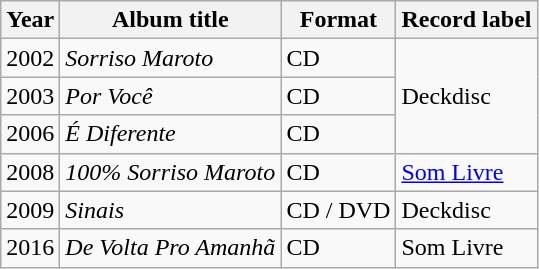<table class="wikitable">
<tr>
<th>Year</th>
<th>Album title</th>
<th>Format</th>
<th>Record label</th>
</tr>
<tr>
<td>2002</td>
<td><em>Sorriso Maroto</em></td>
<td>CD</td>
<td rowspan=3>Deckdisc</td>
</tr>
<tr>
<td>2003</td>
<td><em>Por Você</em></td>
<td>CD</td>
</tr>
<tr>
<td>2006</td>
<td><em>É Diferente</em></td>
<td>CD</td>
</tr>
<tr>
<td>2008</td>
<td><em>100% Sorriso Maroto</em></td>
<td>CD</td>
<td rowspan=1><a href='#'>Som Livre</a></td>
</tr>
<tr>
<td>2009</td>
<td><em>Sinais</em></td>
<td>CD / DVD</td>
<td rowspan=1>Deckdisc</td>
</tr>
<tr>
<td>2016</td>
<td><em>De Volta Pro Amanhã</em></td>
<td>CD</td>
<td rowspan=1>Som Livre</td>
</tr>
</table>
